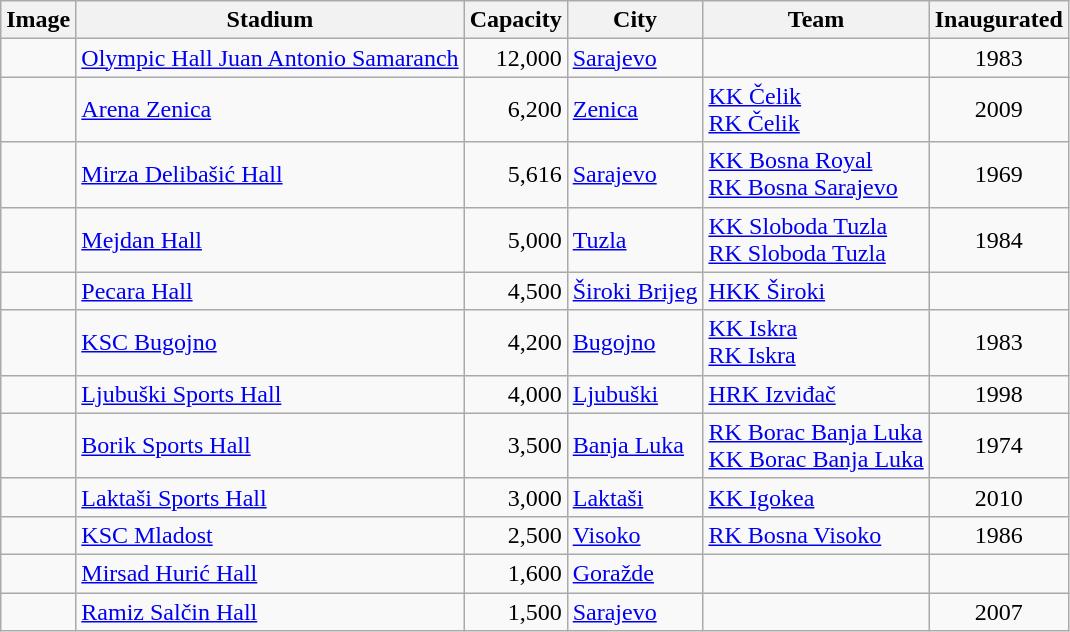<table class="wikitable sortable">
<tr>
<th>Image</th>
<th>Stadium</th>
<th>Capacity</th>
<th>City</th>
<th>Team</th>
<th>Inaugurated</th>
</tr>
<tr>
<td></td>
<td><a href='#'>Olympic Hall Juan Antonio Samaranch</a></td>
<td align="right">12,000</td>
<td><a href='#'>Sarajevo</a></td>
<td></td>
<td align="center">1983</td>
</tr>
<tr>
<td></td>
<td><a href='#'>Arena Zenica</a></td>
<td align="right">6,200</td>
<td><a href='#'>Zenica</a></td>
<td><a href='#'>KK Čelik</a><br><a href='#'>RK Čelik</a></td>
<td align="center">2009</td>
</tr>
<tr>
<td></td>
<td><a href='#'>Mirza Delibašić Hall</a></td>
<td align="right">5,616</td>
<td><a href='#'>Sarajevo</a></td>
<td><a href='#'>KK Bosna Royal</a><br><a href='#'>RK Bosna Sarajevo</a></td>
<td align="center">1969</td>
</tr>
<tr>
<td></td>
<td><a href='#'>Mejdan Hall</a></td>
<td align="right">5,000</td>
<td><a href='#'>Tuzla</a></td>
<td><a href='#'>KK Sloboda Tuzla</a><br><a href='#'>RK Sloboda Tuzla</a></td>
<td align="center">1984</td>
</tr>
<tr>
<td></td>
<td><a href='#'>Pecara Hall</a></td>
<td align="right">4,500</td>
<td><a href='#'>Široki Brijeg</a></td>
<td><a href='#'>HKK Široki</a></td>
<td align="center"></td>
</tr>
<tr>
<td></td>
<td><a href='#'>KSC Bugojno</a></td>
<td align="right">4,200</td>
<td><a href='#'>Bugojno</a></td>
<td><a href='#'>KK Iskra</a><br><a href='#'>RK Iskra</a></td>
<td align="center">1983</td>
</tr>
<tr>
<td></td>
<td><a href='#'>Ljubuški Sports Hall</a></td>
<td align="right">4,000</td>
<td><a href='#'>Ljubuški</a></td>
<td><a href='#'>HRK Izviđač</a></td>
<td align="center">1998</td>
</tr>
<tr>
<td></td>
<td><a href='#'>Borik Sports Hall</a></td>
<td align="right">3,500</td>
<td><a href='#'>Banja Luka</a></td>
<td><a href='#'>RK Borac Banja Luka</a><br><a href='#'>KK Borac Banja Luka</a></td>
<td align="center">1974</td>
</tr>
<tr>
<td></td>
<td><a href='#'>Laktaši Sports Hall</a></td>
<td align="right">3,000</td>
<td><a href='#'>Laktaši</a></td>
<td><a href='#'>KK Igokea</a></td>
<td align="center">2010</td>
</tr>
<tr>
<td></td>
<td><a href='#'>KSC Mladost</a></td>
<td align="right">2,500</td>
<td><a href='#'>Visoko</a></td>
<td><a href='#'>RK Bosna Visoko</a></td>
<td align="center">1986</td>
</tr>
<tr>
<td></td>
<td><a href='#'>Mirsad Hurić Hall</a></td>
<td align="right">1,600</td>
<td><a href='#'>Goražde</a></td>
<td></td>
<td align="center"></td>
</tr>
<tr>
<td></td>
<td><a href='#'>Ramiz Salčin Hall</a></td>
<td align="right">1,500</td>
<td><a href='#'>Sarajevo</a></td>
<td></td>
<td align="center">2007</td>
</tr>
</table>
